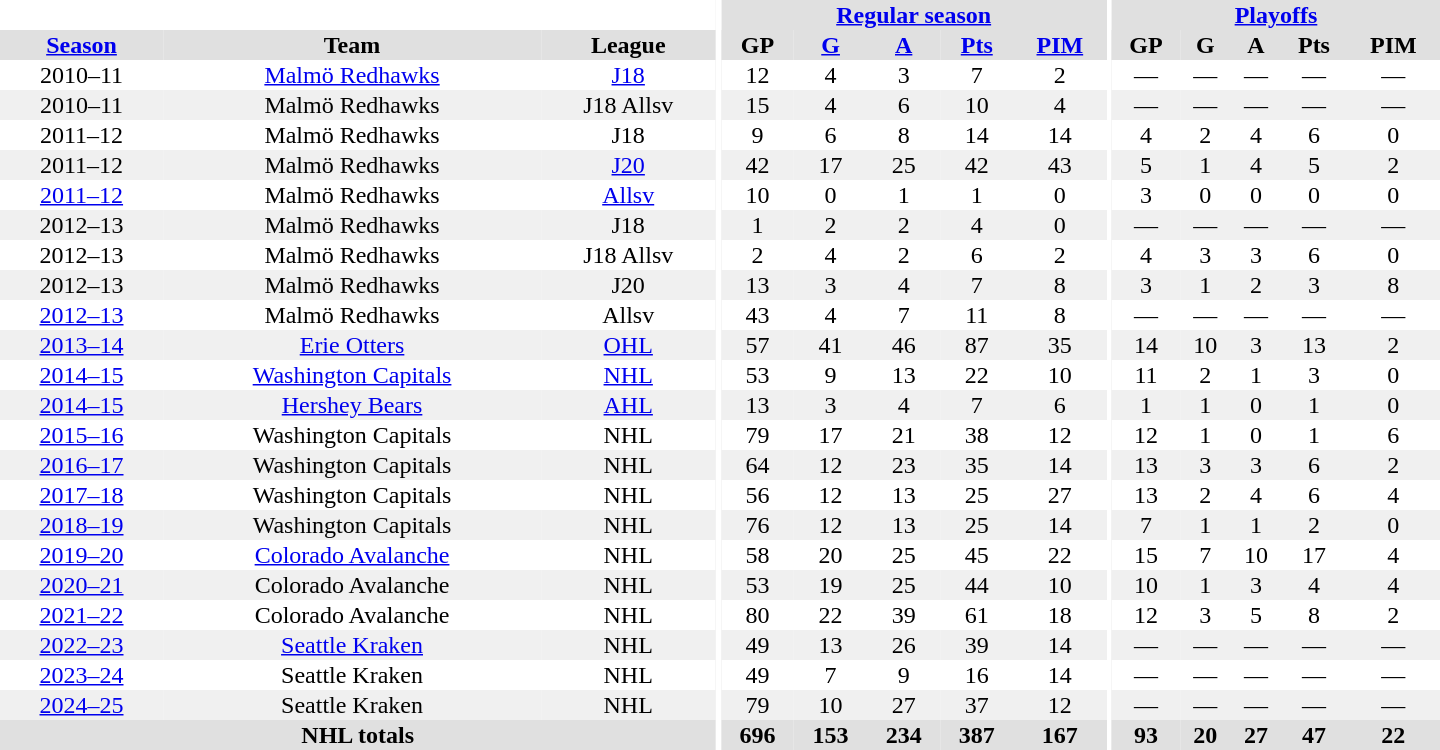<table border="0" cellpadding="1" cellspacing="0" style="text-align:center; width:60em">
<tr bgcolor="#e0e0e0">
<th colspan="3" bgcolor="#ffffff"></th>
<th rowspan="99" bgcolor="#ffffff"></th>
<th colspan="5"><a href='#'>Regular season</a></th>
<th rowspan="99" bgcolor="#ffffff"></th>
<th colspan="5"><a href='#'>Playoffs</a></th>
</tr>
<tr bgcolor="#e0e0e0">
<th><a href='#'>Season</a></th>
<th>Team</th>
<th>League</th>
<th>GP</th>
<th><a href='#'>G</a></th>
<th><a href='#'>A</a></th>
<th><a href='#'>Pts</a></th>
<th><a href='#'>PIM</a></th>
<th>GP</th>
<th>G</th>
<th>A</th>
<th>Pts</th>
<th>PIM</th>
</tr>
<tr>
<td>2010–11</td>
<td><a href='#'>Malmö Redhawks</a></td>
<td><a href='#'>J18</a></td>
<td>12</td>
<td>4</td>
<td>3</td>
<td>7</td>
<td>2</td>
<td>—</td>
<td>—</td>
<td>—</td>
<td>—</td>
<td>—</td>
</tr>
<tr style="background:#f0f0f0;">
<td>2010–11</td>
<td>Malmö Redhawks</td>
<td>J18 Allsv</td>
<td>15</td>
<td>4</td>
<td>6</td>
<td>10</td>
<td>4</td>
<td>—</td>
<td>—</td>
<td>—</td>
<td>—</td>
<td>—</td>
</tr>
<tr>
<td>2011–12</td>
<td>Malmö Redhawks</td>
<td>J18</td>
<td>9</td>
<td>6</td>
<td>8</td>
<td>14</td>
<td>14</td>
<td>4</td>
<td>2</td>
<td>4</td>
<td>6</td>
<td>0</td>
</tr>
<tr style="background:#f0f0f0;">
<td>2011–12</td>
<td>Malmö Redhawks</td>
<td><a href='#'>J20</a></td>
<td>42</td>
<td>17</td>
<td>25</td>
<td>42</td>
<td>43</td>
<td>5</td>
<td>1</td>
<td>4</td>
<td>5</td>
<td>2</td>
</tr>
<tr>
<td><a href='#'>2011–12</a></td>
<td>Malmö Redhawks</td>
<td><a href='#'>Allsv</a></td>
<td>10</td>
<td>0</td>
<td>1</td>
<td>1</td>
<td>0</td>
<td>3</td>
<td>0</td>
<td>0</td>
<td>0</td>
<td>0</td>
</tr>
<tr style="background:#f0f0f0;">
<td>2012–13</td>
<td>Malmö Redhawks</td>
<td>J18</td>
<td>1</td>
<td>2</td>
<td>2</td>
<td>4</td>
<td>0</td>
<td>—</td>
<td>—</td>
<td>—</td>
<td>—</td>
<td>—</td>
</tr>
<tr>
<td>2012–13</td>
<td>Malmö Redhawks</td>
<td>J18 Allsv</td>
<td>2</td>
<td>4</td>
<td>2</td>
<td>6</td>
<td>2</td>
<td>4</td>
<td>3</td>
<td>3</td>
<td>6</td>
<td>0</td>
</tr>
<tr style="background:#f0f0f0;">
<td>2012–13</td>
<td>Malmö Redhawks</td>
<td>J20</td>
<td>13</td>
<td>3</td>
<td>4</td>
<td>7</td>
<td>8</td>
<td>3</td>
<td>1</td>
<td>2</td>
<td>3</td>
<td>8</td>
</tr>
<tr>
<td><a href='#'>2012–13</a></td>
<td>Malmö Redhawks</td>
<td>Allsv</td>
<td>43</td>
<td>4</td>
<td>7</td>
<td>11</td>
<td>8</td>
<td>—</td>
<td>—</td>
<td>—</td>
<td>—</td>
<td>—</td>
</tr>
<tr style="background:#f0f0f0;">
<td><a href='#'>2013–14</a></td>
<td><a href='#'>Erie Otters</a></td>
<td><a href='#'>OHL</a></td>
<td>57</td>
<td>41</td>
<td>46</td>
<td>87</td>
<td>35</td>
<td>14</td>
<td>10</td>
<td>3</td>
<td>13</td>
<td>2</td>
</tr>
<tr>
<td><a href='#'>2014–15</a></td>
<td><a href='#'>Washington Capitals</a></td>
<td><a href='#'>NHL</a></td>
<td>53</td>
<td>9</td>
<td>13</td>
<td>22</td>
<td>10</td>
<td>11</td>
<td>2</td>
<td>1</td>
<td>3</td>
<td>0</td>
</tr>
<tr style="background:#f0f0f0;">
<td><a href='#'>2014–15</a></td>
<td><a href='#'>Hershey Bears</a></td>
<td><a href='#'>AHL</a></td>
<td>13</td>
<td>3</td>
<td>4</td>
<td>7</td>
<td>6</td>
<td>1</td>
<td>1</td>
<td>0</td>
<td>1</td>
<td>0</td>
</tr>
<tr>
<td><a href='#'>2015–16</a></td>
<td>Washington Capitals</td>
<td>NHL</td>
<td>79</td>
<td>17</td>
<td>21</td>
<td>38</td>
<td>12</td>
<td>12</td>
<td>1</td>
<td>0</td>
<td>1</td>
<td>6</td>
</tr>
<tr style="background:#f0f0f0;">
<td><a href='#'>2016–17</a></td>
<td>Washington Capitals</td>
<td>NHL</td>
<td>64</td>
<td>12</td>
<td>23</td>
<td>35</td>
<td>14</td>
<td>13</td>
<td>3</td>
<td>3</td>
<td>6</td>
<td>2</td>
</tr>
<tr>
<td><a href='#'>2017–18</a></td>
<td>Washington Capitals</td>
<td>NHL</td>
<td>56</td>
<td>12</td>
<td>13</td>
<td>25</td>
<td>27</td>
<td>13</td>
<td>2</td>
<td>4</td>
<td>6</td>
<td>4</td>
</tr>
<tr style="background:#f0f0f0;">
<td><a href='#'>2018–19</a></td>
<td>Washington Capitals</td>
<td>NHL</td>
<td>76</td>
<td>12</td>
<td>13</td>
<td>25</td>
<td>14</td>
<td>7</td>
<td>1</td>
<td>1</td>
<td>2</td>
<td>0</td>
</tr>
<tr>
<td><a href='#'>2019–20</a></td>
<td><a href='#'>Colorado Avalanche</a></td>
<td>NHL</td>
<td>58</td>
<td>20</td>
<td>25</td>
<td>45</td>
<td>22</td>
<td>15</td>
<td>7</td>
<td>10</td>
<td>17</td>
<td>4</td>
</tr>
<tr style="background:#f0f0f0;">
<td><a href='#'>2020–21</a></td>
<td>Colorado Avalanche</td>
<td>NHL</td>
<td>53</td>
<td>19</td>
<td>25</td>
<td>44</td>
<td>10</td>
<td>10</td>
<td>1</td>
<td>3</td>
<td>4</td>
<td>4</td>
</tr>
<tr>
<td><a href='#'>2021–22</a></td>
<td>Colorado Avalanche</td>
<td>NHL</td>
<td>80</td>
<td>22</td>
<td>39</td>
<td>61</td>
<td>18</td>
<td>12</td>
<td>3</td>
<td>5</td>
<td>8</td>
<td>2</td>
</tr>
<tr style="background:#f0f0f0;">
<td><a href='#'>2022–23</a></td>
<td><a href='#'>Seattle Kraken</a></td>
<td>NHL</td>
<td>49</td>
<td>13</td>
<td>26</td>
<td>39</td>
<td>14</td>
<td>—</td>
<td>—</td>
<td>—</td>
<td>—</td>
<td>—</td>
</tr>
<tr>
<td><a href='#'>2023–24</a></td>
<td>Seattle Kraken</td>
<td>NHL</td>
<td>49</td>
<td>7</td>
<td>9</td>
<td>16</td>
<td>14</td>
<td>—</td>
<td>—</td>
<td>—</td>
<td>—</td>
<td>—</td>
</tr>
<tr style="background:#f0f0f0;">
<td><a href='#'>2024–25</a></td>
<td>Seattle Kraken</td>
<td>NHL</td>
<td>79</td>
<td>10</td>
<td>27</td>
<td>37</td>
<td>12</td>
<td>—</td>
<td>—</td>
<td>—</td>
<td>—</td>
<td>—</td>
</tr>
<tr style="background:#e0e0e0;">
<th colspan=3>NHL totals</th>
<th>696</th>
<th>153</th>
<th>234</th>
<th>387</th>
<th>167</th>
<th>93</th>
<th>20</th>
<th>27</th>
<th>47</th>
<th>22</th>
</tr>
</table>
